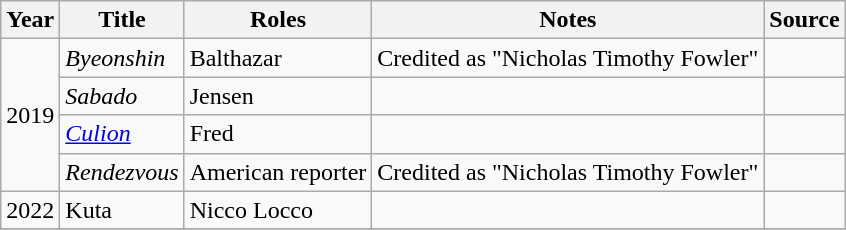<table class="wikitable sortable" >
<tr>
<th>Year</th>
<th>Title</th>
<th>Roles</th>
<th class="unsortable">Notes </th>
<th class="unsortable">Source </th>
</tr>
<tr>
<td rowspan=4>2019</td>
<td><em>Byeonshin</em></td>
<td>Balthazar</td>
<td>Credited as "Nicholas Timothy Fowler"</td>
<td></td>
</tr>
<tr>
<td><em>Sabado</em></td>
<td>Jensen</td>
<td></td>
<td></td>
</tr>
<tr>
<td><em><a href='#'>Culion</a></em></td>
<td>Fred</td>
<td></td>
<td></td>
</tr>
<tr>
<td><em>Rendezvous</em></td>
<td>American reporter</td>
<td>Credited as "Nicholas Timothy Fowler"</td>
<td></td>
</tr>
<tr>
<td>2022</td>
<td>Kuta</td>
<td>Nicco Locco</td>
<td></td>
<td></td>
</tr>
<tr>
</tr>
</table>
